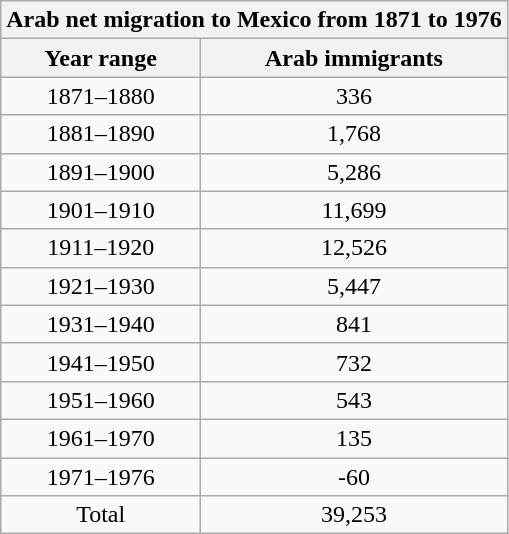<table class="wikitable" style="text-align:center;">
<tr>
<th colspan=2>Arab net migration to Mexico from 1871 to 1976</th>
</tr>
<tr>
<th>Year range</th>
<th>Arab immigrants</th>
</tr>
<tr>
<td>1871–1880</td>
<td>336</td>
</tr>
<tr>
<td>1881–1890</td>
<td>1,768</td>
</tr>
<tr>
<td>1891–1900</td>
<td>5,286</td>
</tr>
<tr>
<td>1901–1910</td>
<td>11,699</td>
</tr>
<tr>
<td>1911–1920</td>
<td>12,526</td>
</tr>
<tr>
<td>1921–1930</td>
<td>5,447</td>
</tr>
<tr>
<td>1931–1940</td>
<td>841</td>
</tr>
<tr>
<td>1941–1950</td>
<td>732</td>
</tr>
<tr>
<td>1951–1960</td>
<td>543</td>
</tr>
<tr>
<td>1961–1970</td>
<td>135</td>
</tr>
<tr>
<td>1971–1976</td>
<td>-60</td>
</tr>
<tr>
<td>Total</td>
<td>39,253</td>
</tr>
</table>
